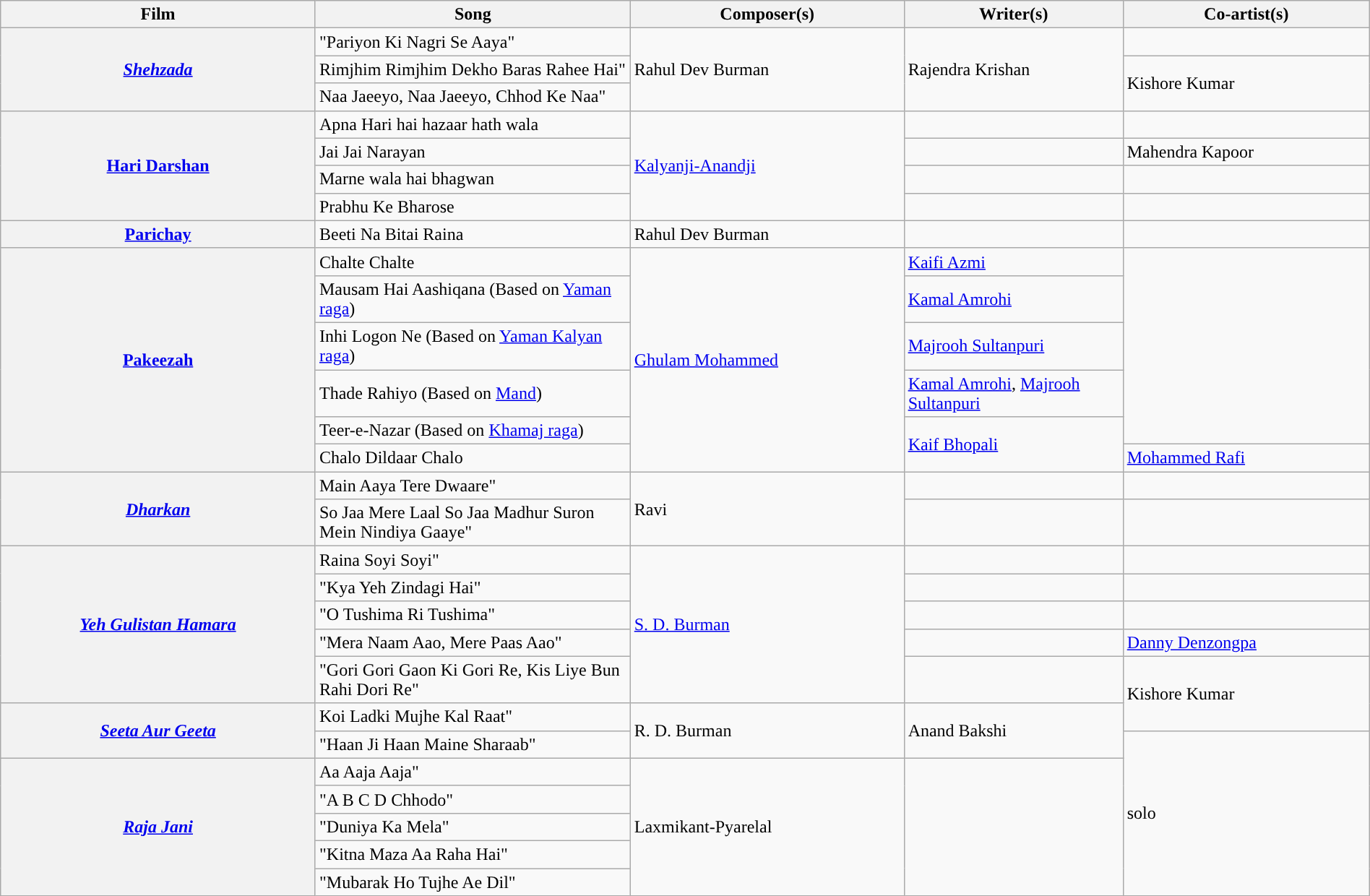<table class="wikitable plainrowheaders" style="width:100%; textcolor:#000">
<tr style="background:#b0e0e66;">
<th scope="col" style="width:23%;"><strong>Film</strong></th>
<th scope="col" style="width:23%;"><strong>Song</strong></th>
<th scope="col" style="width:20%;"><strong>Composer(s)</strong></th>
<th scope="col" style="width:16%;"><strong>Writer(s)</strong></th>
<th scope="col" style="width:18%;"><strong>Co-artist(s)</strong></th>
</tr>
<tr>
<th Rowspan=3><em><a href='#'>Shehzada</a></em></th>
<td>"Pariyon Ki Nagri Se Aaya"</td>
<td rowspan=3>Rahul Dev Burman</td>
<td rowspan=3>Rajendra Krishan</td>
<td></td>
</tr>
<tr>
<td>Rimjhim Rimjhim Dekho Baras Rahee Hai"</td>
<td rowspan=2>Kishore Kumar</td>
</tr>
<tr>
<td>Naa Jaeeyo, Naa Jaeeyo, Chhod Ke Naa"</td>
</tr>
<tr>
<th rowspan=4><a href='#'>Hari Darshan</a></th>
<td>Apna Hari hai hazaar hath wala</td>
<td rowspan=4><a href='#'>Kalyanji-Anandji</a></td>
<td></td>
<td></td>
</tr>
<tr>
<td>Jai Jai Narayan</td>
<td></td>
<td>Mahendra Kapoor</td>
</tr>
<tr>
<td>Marne wala hai bhagwan</td>
<td></td>
<td></td>
</tr>
<tr>
<td>Prabhu Ke Bharose</td>
<td></td>
<td></td>
</tr>
<tr>
<th><a href='#'>Parichay</a></th>
<td>Beeti Na Bitai Raina</td>
<td>Rahul Dev Burman</td>
<td></td>
<td></td>
</tr>
<tr>
<th rowspan="6"><a href='#'>Pakeezah</a></th>
<td>Chalte Chalte</td>
<td rowspan="6"><a href='#'>Ghulam Mohammed</a></td>
<td><a href='#'>Kaifi Azmi</a></td>
<td rowspan="5"></td>
</tr>
<tr>
<td>Mausam Hai Aashiqana (Based on <a href='#'>Yaman raga</a>)</td>
<td><a href='#'>Kamal Amrohi</a></td>
</tr>
<tr>
<td>Inhi Logon Ne (Based on <a href='#'>Yaman Kalyan raga</a>)</td>
<td><a href='#'>Majrooh Sultanpuri</a></td>
</tr>
<tr>
<td>Thade Rahiyo (Based on <a href='#'>Mand</a>)</td>
<td><a href='#'>Kamal Amrohi</a>, <a href='#'>Majrooh Sultanpuri</a></td>
</tr>
<tr>
<td>Teer-e-Nazar (Based on <a href='#'>Khamaj raga</a>)</td>
<td rowspan="2"><a href='#'>Kaif Bhopali</a></td>
</tr>
<tr>
<td>Chalo Dildaar Chalo</td>
<td><a href='#'>Mohammed Rafi</a></td>
</tr>
<tr>
<th Rowspan=2><em><a href='#'>Dharkan</a></em></th>
<td>Main Aaya Tere Dwaare"</td>
<td rowspan=2>Ravi</td>
<td></td>
<td></td>
</tr>
<tr>
<td>So Jaa Mere Laal So Jaa Madhur Suron Mein Nindiya Gaaye"</td>
<td></td>
<td></td>
</tr>
<tr>
<th Rowspan=5><em><a href='#'>Yeh Gulistan Hamara</a></em></th>
<td>Raina Soyi Soyi"</td>
<td rowspan=5><a href='#'>S. D. Burman</a></td>
<td></td>
<td></td>
</tr>
<tr>
<td>"Kya Yeh Zindagi Hai"</td>
<td></td>
<td></td>
</tr>
<tr>
<td>"O Tushima Ri Tushima"</td>
<td></td>
<td></td>
</tr>
<tr>
<td>"Mera Naam Aao, Mere Paas Aao"</td>
<td></td>
<td><a href='#'>Danny Denzongpa</a></td>
</tr>
<tr>
<td>"Gori Gori Gaon Ki Gori Re, Kis Liye Bun Rahi Dori Re"</td>
<td></td>
<td rowspan=2>Kishore Kumar</td>
</tr>
<tr>
<th Rowspan=2><em><a href='#'>Seeta Aur Geeta</a></em></th>
<td>Koi Ladki Mujhe Kal Raat"</td>
<td rowspan=2>R. D. Burman</td>
<td rowspan=2>Anand Bakshi</td>
</tr>
<tr>
<td>"Haan Ji Haan Maine Sharaab"</td>
<td rowspan=6>solo</td>
</tr>
<tr>
<th Rowspan=5><em><a href='#'>Raja Jani</a></em></th>
<td>Aa Aaja Aaja"</td>
<td rowspan=5>Laxmikant-Pyarelal</td>
<td rowspan=5></td>
</tr>
<tr>
<td>"A B C D Chhodo"</td>
</tr>
<tr>
<td>"Duniya Ka Mela"</td>
</tr>
<tr>
<td>"Kitna Maza Aa Raha Hai"</td>
</tr>
<tr>
<td>"Mubarak Ho Tujhe Ae Dil"</td>
</tr>
</table>
